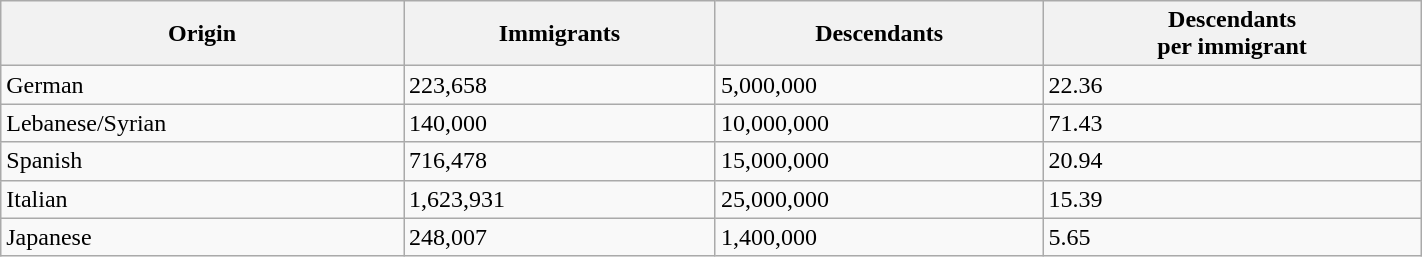<table class="wikitable" style="float:left;" width=75%>
<tr>
<th>Origin</th>
<th>Immigrants</th>
<th>Descendants</th>
<th>Descendants<br> per immigrant</th>
</tr>
<tr>
<td> German</td>
<td>223,658</td>
<td>5,000,000</td>
<td>22.36</td>
</tr>
<tr>
<td> Lebanese/Syrian</td>
<td>140,000</td>
<td>10,000,000</td>
<td>71.43</td>
</tr>
<tr>
<td> Spanish</td>
<td>716,478</td>
<td>15,000,000</td>
<td>20.94</td>
</tr>
<tr>
<td> Italian</td>
<td>1,623,931</td>
<td>25,000,000</td>
<td>15.39</td>
</tr>
<tr>
<td> Japanese</td>
<td>248,007</td>
<td>1,400,000</td>
<td>5.65</td>
</tr>
</table>
